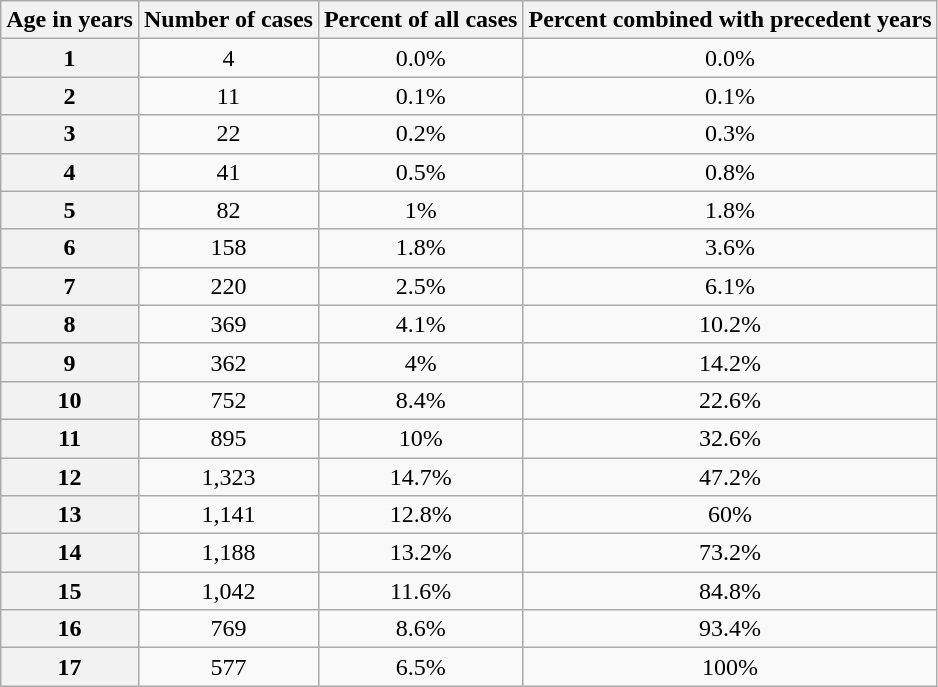<table class="wikitable">
<tr align=left>
<th>Age in years</th>
<th>Number of cases</th>
<th>Percent of all cases</th>
<th>Percent combined with precedent years</th>
</tr>
<tr class="centered" style="text-align:center;">
<th>1</th>
<td>4</td>
<td>0.0%</td>
<td>0.0%</td>
</tr>
<tr class="centered" style="text-align:center;">
<th>2</th>
<td>11</td>
<td>0.1%</td>
<td>0.1%</td>
</tr>
<tr class="centered" style="text-align:center;">
<th>3</th>
<td>22</td>
<td>0.2%</td>
<td>0.3%</td>
</tr>
<tr class="centered" style="text-align:center;">
<th>4</th>
<td>41</td>
<td>0.5%</td>
<td>0.8%</td>
</tr>
<tr class="centered" style="text-align:center;">
<th>5</th>
<td>82</td>
<td>1%</td>
<td>1.8%</td>
</tr>
<tr class="centered" style="text-align:center;">
<th>6</th>
<td>158</td>
<td>1.8%</td>
<td>3.6%</td>
</tr>
<tr class="centered" style="text-align:center;">
<th>7</th>
<td>220</td>
<td>2.5%</td>
<td>6.1%</td>
</tr>
<tr class="centered" style="text-align:center;">
<th>8</th>
<td>369</td>
<td>4.1%</td>
<td>10.2%</td>
</tr>
<tr class="centered" style="text-align:center;">
<th>9</th>
<td>362</td>
<td>4%</td>
<td>14.2%</td>
</tr>
<tr class="centered" style="text-align:center;">
<th>10</th>
<td>752</td>
<td>8.4%</td>
<td>22.6%</td>
</tr>
<tr class="centered" style="text-align:center;">
<th>11</th>
<td>895</td>
<td>10%</td>
<td>32.6%</td>
</tr>
<tr class="centered" style="text-align:center;">
<th>12</th>
<td>1,323</td>
<td>14.7%</td>
<td>47.2%</td>
</tr>
<tr class="centered" style="text-align:center;">
<th>13</th>
<td>1,141</td>
<td>12.8%</td>
<td>60%</td>
</tr>
<tr class="centered" style="text-align:center;">
<th>14</th>
<td>1,188</td>
<td>13.2%</td>
<td>73.2%</td>
</tr>
<tr class="centered" style="text-align:center;">
<th>15</th>
<td>1,042</td>
<td>11.6%</td>
<td>84.8%</td>
</tr>
<tr class="centered" style="text-align:center;">
<th>16</th>
<td>769</td>
<td>8.6%</td>
<td>93.4%</td>
</tr>
<tr class="centered" style="text-align:center;">
<th>17</th>
<td>577</td>
<td>6.5%</td>
<td>100%</td>
</tr>
</table>
